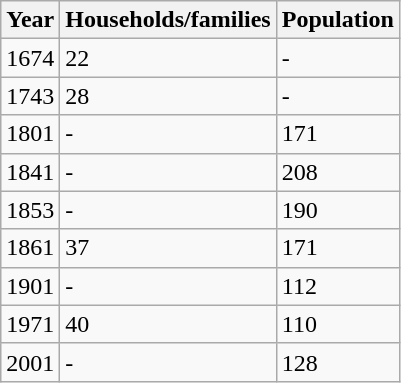<table class="wikitable">
<tr>
<th>Year</th>
<th>Households/families</th>
<th>Population</th>
</tr>
<tr>
<td>1674</td>
<td>22</td>
<td>-</td>
</tr>
<tr>
<td>1743</td>
<td>28</td>
<td>-</td>
</tr>
<tr>
<td>1801</td>
<td>-</td>
<td>171</td>
</tr>
<tr>
<td>1841</td>
<td>-</td>
<td>208</td>
</tr>
<tr>
<td>1853</td>
<td>-</td>
<td>190</td>
</tr>
<tr>
<td>1861</td>
<td>37</td>
<td>171</td>
</tr>
<tr>
<td>1901</td>
<td>-</td>
<td>112</td>
</tr>
<tr>
<td>1971</td>
<td>40</td>
<td>110</td>
</tr>
<tr>
<td>2001</td>
<td>-</td>
<td>128</td>
</tr>
</table>
